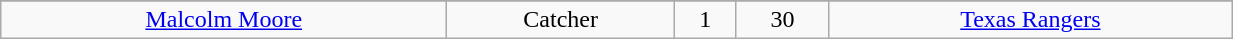<table class="wikitable" width="65%">
<tr align="center">
</tr>
<tr align="center" bgcolor="">
<td><a href='#'>Malcolm Moore</a></td>
<td>Catcher</td>
<td>1</td>
<td>30</td>
<td><a href='#'>Texas Rangers</a></td>
</tr>
</table>
